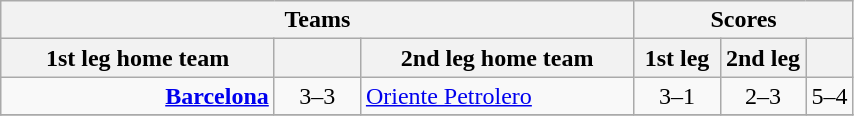<table class="wikitable" style="text-align: center;">
<tr>
<th colspan=3>Teams</th>
<th colspan=3>Scores</th>
</tr>
<tr>
<th width="175">1st leg home team</th>
<th width="50"></th>
<th width="175">2nd leg home team</th>
<th width="50">1st leg</th>
<th width="50">2nd leg</th>
<th></th>
</tr>
<tr>
<td align=right><strong><a href='#'>Barcelona</a></strong> </td>
<td>3–3</td>
<td align=left> <a href='#'>Oriente Petrolero</a></td>
<td>3–1</td>
<td>2–3</td>
<td>5–4</td>
</tr>
<tr>
</tr>
</table>
